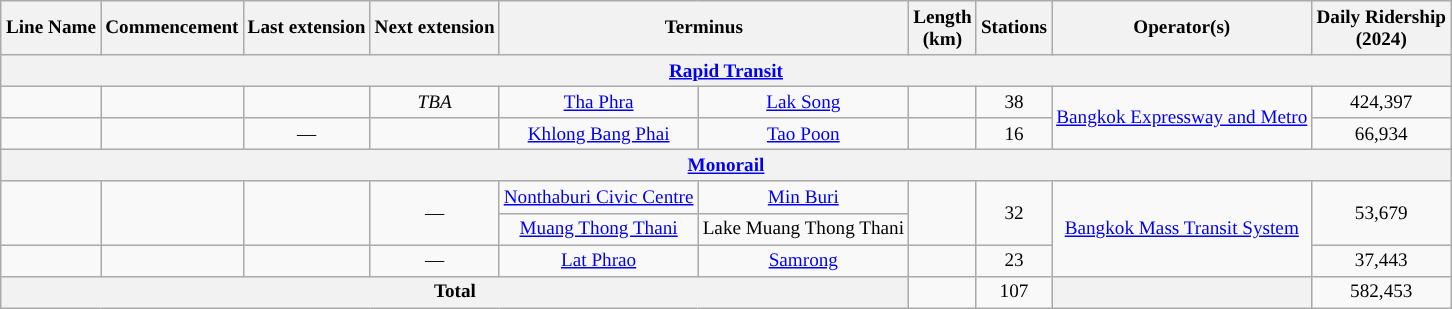<table class="wikitable sortable" style="margin:auto;font-align:center;text-align:center;font-size:80%;">
<tr>
<th>Line Name</th>
<th>Commencement</th>
<th>Last extension</th>
<th>Next extension</th>
<th colspan="2">Terminus</th>
<th>Length<br>(km)</th>
<th>Stations</th>
<th>Operator(s)</th>
<th>Daily Ridership<br>(2024)</th>
</tr>
<tr>
<th colspan="10"><strong><a href='#'>Rapid Transit</a></strong></th>
</tr>
<tr>
<td style="background:#"><strong><a href='#'></a></strong></td>
<td></td>
<td></td>
<td><abbr><em>TBA</em></abbr></td>
<td><a href='#'>Tha Phra</a></td>
<td><a href='#'>Lak Song</a></td>
<td></td>
<td>38</td>
<td rowspan="2"><a href='#'>Bangkok Expressway and Metro</a></td>
<td>424,397</td>
</tr>
<tr>
<td style="background:#"><strong><a href='#'></a></strong></td>
<td></td>
<td>—</td>
<td><em></em></td>
<td><a href='#'>Khlong Bang Phai</a></td>
<td><a href='#'>Tao Poon</a></td>
<td></td>
<td>16</td>
<td>66,934</td>
</tr>
<tr>
<th colspan="10"><a href='#'>Monorail</a></th>
</tr>
<tr>
<td rowspan="2" style="background:#"><strong><a href='#'></a></strong></td>
<td rowspan="2"></td>
<td rowspan="2"><em></em></td>
<td rowspan="2">—</td>
<td><a href='#'>Nonthaburi Civic Centre</a></td>
<td><a href='#'>Min Buri</a></td>
<td rowspan="2"></td>
<td rowspan="2">32</td>
<td rowspan="3"><a href='#'>Bangkok Mass Transit System</a></td>
<td rowspan="2">53,679</td>
</tr>
<tr>
<td><a href='#'>Muang Thong Thani</a></td>
<td>Lake Muang Thong Thani</td>
</tr>
<tr>
<td style="background:#"><strong><a href='#'></a></strong></td>
<td></td>
<td></td>
<td>—</td>
<td><a href='#'>Lat Phrao</a></td>
<td><a href='#'>Samrong</a></td>
<td></td>
<td>23</td>
<td>37,443</td>
</tr>
<tr>
<th colspan="6">Total</th>
<td></td>
<td>107</td>
<th></th>
<td>582,453</td>
</tr>
</table>
